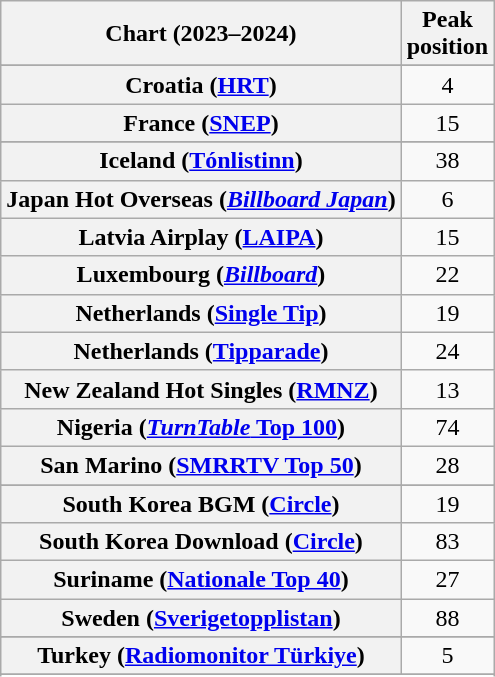<table class="wikitable sortable plainrowheaders" style="text-align:center">
<tr>
<th scope="col">Chart (2023–2024)</th>
<th scope="col">Peak<br>position</th>
</tr>
<tr>
</tr>
<tr>
</tr>
<tr>
</tr>
<tr>
<th scope="row">Croatia (<a href='#'>HRT</a>)</th>
<td>4</td>
</tr>
<tr>
<th scope="row">France (<a href='#'>SNEP</a>)</th>
<td>15</td>
</tr>
<tr>
</tr>
<tr>
<th scope="row">Iceland (<a href='#'>Tónlistinn</a>)</th>
<td>38</td>
</tr>
<tr>
<th scope="row">Japan Hot Overseas (<em><a href='#'>Billboard Japan</a></em>)</th>
<td>6</td>
</tr>
<tr>
<th scope="row">Latvia Airplay (<a href='#'>LAIPA</a>)</th>
<td>15</td>
</tr>
<tr>
<th scope="row">Luxembourg (<em><a href='#'>Billboard</a></em>)</th>
<td>22</td>
</tr>
<tr>
<th scope="row">Netherlands (<a href='#'>Single Tip</a>)</th>
<td>19</td>
</tr>
<tr>
<th scope="row">Netherlands (<a href='#'>Tipparade</a>)</th>
<td>24</td>
</tr>
<tr>
<th scope="row">New Zealand Hot Singles (<a href='#'>RMNZ</a>)</th>
<td>13</td>
</tr>
<tr>
<th scope="row">Nigeria (<a href='#'><em>TurnTable</em> Top 100</a>)</th>
<td>74</td>
</tr>
<tr>
<th scope="row">San Marino (<a href='#'>SMRRTV Top 50</a>)</th>
<td>28</td>
</tr>
<tr>
</tr>
<tr>
<th scope="row">South Korea BGM (<a href='#'>Circle</a>)</th>
<td>19</td>
</tr>
<tr>
<th scope="row">South Korea Download (<a href='#'>Circle</a>)</th>
<td>83</td>
</tr>
<tr>
<th scope="row">Suriname (<a href='#'>Nationale Top 40</a>)</th>
<td>27</td>
</tr>
<tr>
<th scope="row">Sweden (<a href='#'>Sverigetopplistan</a>)</th>
<td>88</td>
</tr>
<tr>
</tr>
<tr>
<th scope="row">Turkey (<a href='#'>Radiomonitor Türkiye</a>)</th>
<td>5</td>
</tr>
<tr>
</tr>
<tr>
</tr>
<tr>
</tr>
</table>
